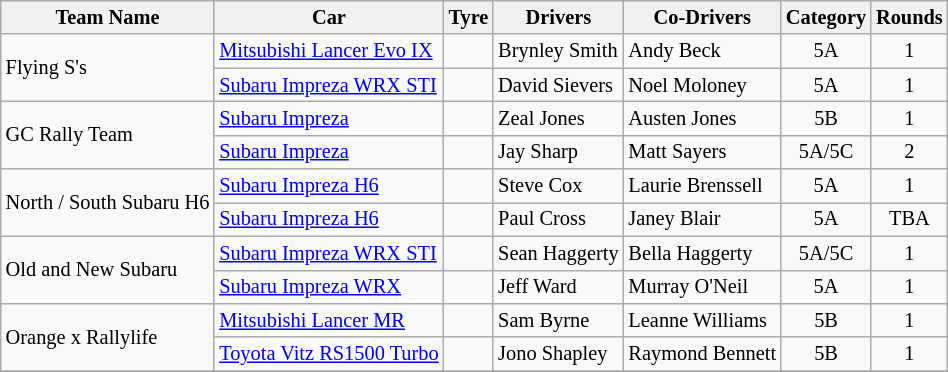<table class="wikitable" style=font-size:85%;>
<tr>
<th>Team Name</th>
<th>Car</th>
<th>Tyre</th>
<th>Drivers</th>
<th>Co-Drivers</th>
<th>Category</th>
<th>Rounds</th>
</tr>
<tr>
<td rowspan=2> Flying S's</td>
<td><a href='#'>Mitsubishi Lancer Evo IX</a></td>
<td align=center></td>
<td> Brynley Smith</td>
<td> Andy Beck</td>
<td align=center>5A</td>
<td align=center>1</td>
</tr>
<tr>
<td><a href='#'>Subaru Impreza WRX STI</a></td>
<td align=center></td>
<td> David Sievers</td>
<td> Noel Moloney</td>
<td align=center>5A</td>
<td align=center>1</td>
</tr>
<tr>
<td rowspan=2> GC Rally Team</td>
<td><a href='#'>Subaru Impreza</a></td>
<td align=center></td>
<td> Zeal Jones</td>
<td> Austen Jones</td>
<td align=center>5B</td>
<td align=center>1</td>
</tr>
<tr>
<td><a href='#'>Subaru Impreza</a></td>
<td align=center></td>
<td> Jay Sharp</td>
<td> Matt Sayers</td>
<td align=center>5A/5C</td>
<td align=center>2</td>
</tr>
<tr>
<td rowspan=2> North / South Subaru H6</td>
<td><a href='#'>Subaru Impreza H6</a></td>
<td align=center></td>
<td> Steve Cox</td>
<td> Laurie Brenssell</td>
<td align=center>5A</td>
<td align=center>1</td>
</tr>
<tr>
<td><a href='#'>Subaru Impreza H6</a></td>
<td align=center></td>
<td> Paul Cross</td>
<td> Janey Blair</td>
<td align=center>5A</td>
<td align=center>TBA</td>
</tr>
<tr>
<td rowspan=2> Old and New Subaru</td>
<td><a href='#'>Subaru Impreza WRX STI</a></td>
<td align=center></td>
<td> Sean Haggerty</td>
<td> Bella Haggerty</td>
<td align=center>5A/5C</td>
<td align=center>1</td>
</tr>
<tr>
<td><a href='#'>Subaru Impreza WRX</a></td>
<td align=center></td>
<td> Jeff Ward</td>
<td> Murray O'Neil</td>
<td align=center>5A</td>
<td align=center>1</td>
</tr>
<tr>
<td rowspan=2> Orange x Rallylife</td>
<td><a href='#'>Mitsubishi Lancer MR</a></td>
<td align=center></td>
<td> Sam Byrne</td>
<td> Leanne Williams</td>
<td align=center>5B</td>
<td align=center>1</td>
</tr>
<tr>
<td><a href='#'>Toyota Vitz RS1500 Turbo</a></td>
<td align=center></td>
<td> Jono Shapley</td>
<td> Raymond Bennett</td>
<td align=center>5B</td>
<td align=center>1</td>
</tr>
<tr>
</tr>
</table>
